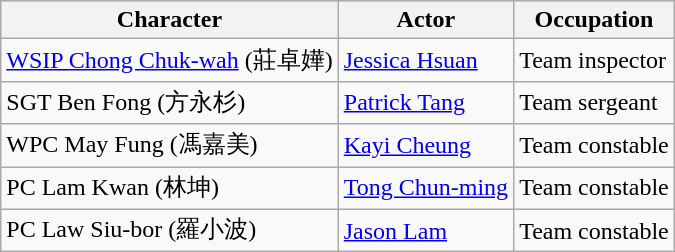<table class="wikitable">
<tr style="background:#e0e0e0;">
<th>Character</th>
<th>Actor</th>
<th>Occupation</th>
</tr>
<tr>
<td><a href='#'>WSIP Chong Chuk-wah</a> (莊卓嬅)</td>
<td><a href='#'>Jessica Hsuan</a></td>
<td>Team inspector</td>
</tr>
<tr>
<td>SGT Ben Fong (方永杉)</td>
<td><a href='#'>Patrick Tang</a></td>
<td>Team sergeant</td>
</tr>
<tr>
<td>WPC May Fung (馮嘉美)</td>
<td><a href='#'>Kayi Cheung</a></td>
<td>Team constable</td>
</tr>
<tr>
<td>PC Lam Kwan (林坤)</td>
<td><a href='#'>Tong Chun-ming</a></td>
<td>Team constable</td>
</tr>
<tr>
<td>PC Law Siu-bor (羅小波)</td>
<td><a href='#'>Jason Lam</a></td>
<td>Team constable</td>
</tr>
</table>
